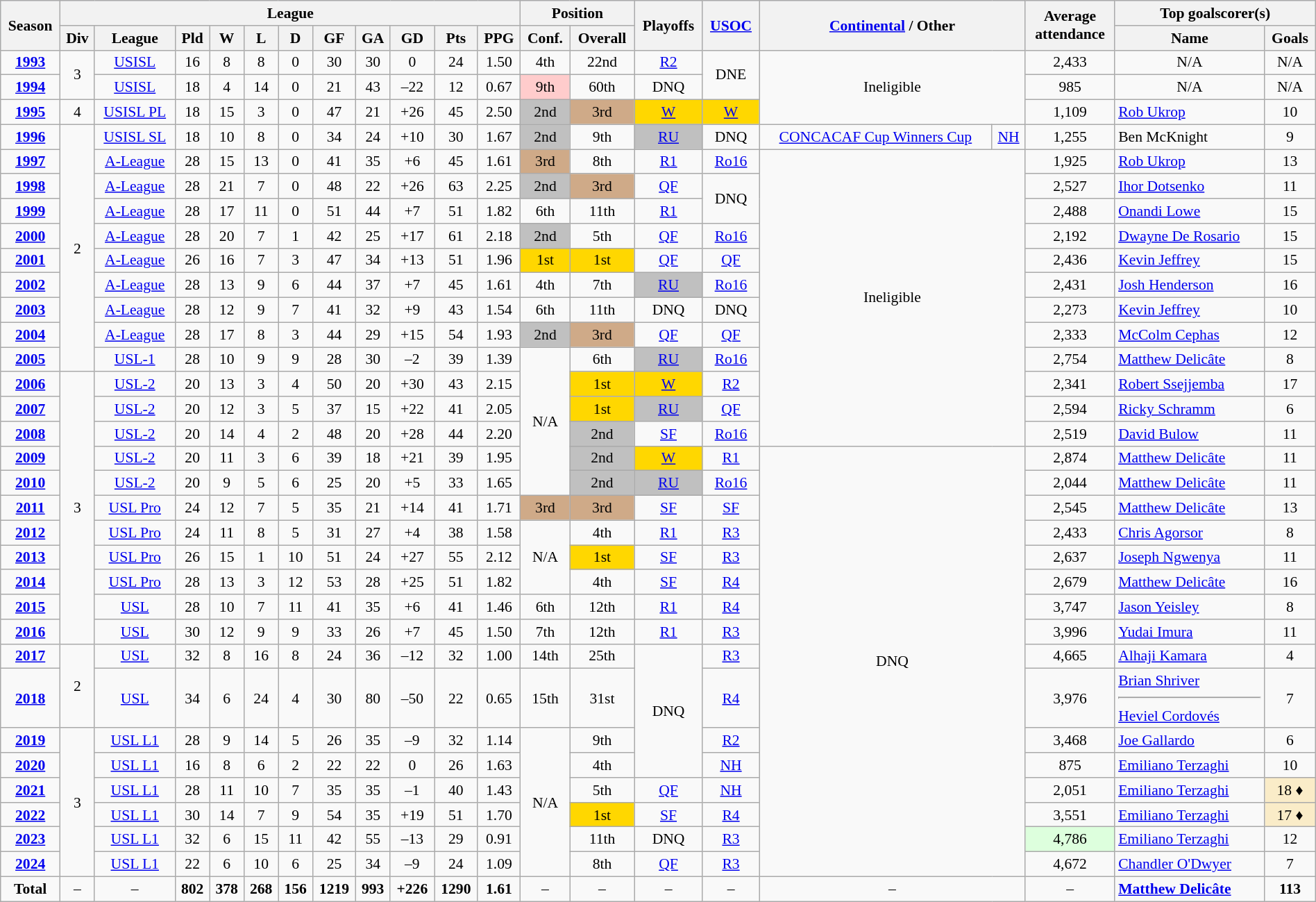<table class="wikitable" width=100% style="font-size:90%; text-align:center;">
<tr style="background:#f0f6ff;">
<th rowspan=2>Season</th>
<th colspan=11>League</th>
<th colspan=2>Position</th>
<th rowspan=2>Playoffs</th>
<th rowspan=2><a href='#'>USOC</a></th>
<th rowspan=2 colspan=2><a href='#'>Continental</a> / Other</th>
<th rowspan=2>Average <br> attendance</th>
<th colspan=2>Top goalscorer(s)</th>
</tr>
<tr>
<th>Div</th>
<th>League</th>
<th>Pld</th>
<th>W</th>
<th>L</th>
<th>D</th>
<th>GF</th>
<th>GA</th>
<th>GD</th>
<th>Pts</th>
<th>PPG</th>
<th>Conf.</th>
<th>Overall</th>
<th>Name</th>
<th>Goals</th>
</tr>
<tr>
<td><strong><a href='#'>1993</a></strong></td>
<td rowspan=2>3</td>
<td><a href='#'>USISL</a></td>
<td>16</td>
<td>8</td>
<td>8</td>
<td>0</td>
<td>30</td>
<td>30</td>
<td>0</td>
<td>24</td>
<td>1.50</td>
<td>4th</td>
<td>22nd</td>
<td><a href='#'>R2</a></td>
<td rowspan=2>DNE</td>
<td colspan=2 rowspan=3>Ineligible</td>
<td>2,433</td>
<td>N/A</td>
<td>N/A</td>
</tr>
<tr>
<td><strong><a href='#'>1994</a></strong></td>
<td><a href='#'>USISL</a></td>
<td>18</td>
<td>4</td>
<td>14</td>
<td>0</td>
<td>21</td>
<td>43</td>
<td>–22</td>
<td>12</td>
<td>0.67</td>
<td bgcolor="#FFCCCC">9th</td>
<td>60th</td>
<td>DNQ</td>
<td>985</td>
<td>N/A</td>
<td>N/A</td>
</tr>
<tr>
<td><strong><a href='#'>1995</a></strong></td>
<td>4</td>
<td><a href='#'>USISL PL</a></td>
<td>18</td>
<td>15</td>
<td>3</td>
<td>0</td>
<td>47</td>
<td>21</td>
<td>+26</td>
<td>45</td>
<td>2.50</td>
<td bgcolor=silver>2nd</td>
<td bgcolor="CFAA88">3rd</td>
<td bgcolor=gold><a href='#'>W</a></td>
<td bgcolor=gold><a href='#'>W</a></td>
<td>1,109</td>
<td align="left"> <a href='#'>Rob Ukrop</a></td>
<td>10</td>
</tr>
<tr>
<td><strong><a href='#'>1996</a></strong></td>
<td rowspan=10>2</td>
<td><a href='#'>USISL SL</a></td>
<td>18</td>
<td>10</td>
<td>8</td>
<td>0</td>
<td>34</td>
<td>24</td>
<td>+10</td>
<td>30</td>
<td>1.67</td>
<td bgcolor=silver>2nd</td>
<td>9th</td>
<td bgcolor=silver><a href='#'>RU</a></td>
<td>DNQ</td>
<td><a href='#'>CONCACAF Cup Winners Cup</a></td>
<td><a href='#'>NH</a></td>
<td>1,255</td>
<td align="left"> Ben McKnight</td>
<td>9</td>
</tr>
<tr>
<td><strong><a href='#'>1997</a></strong></td>
<td><a href='#'>A-League</a></td>
<td>28</td>
<td>15</td>
<td>13</td>
<td>0</td>
<td>41</td>
<td>35</td>
<td>+6</td>
<td>45</td>
<td>1.61</td>
<td bgcolor="CFAA88">3rd</td>
<td>8th</td>
<td><a href='#'>R1</a></td>
<td><a href='#'>Ro16</a></td>
<td colspan=2 rowspan=12>Ineligible</td>
<td>1,925</td>
<td align="left"> <a href='#'>Rob Ukrop</a></td>
<td>13</td>
</tr>
<tr>
<td><strong><a href='#'>1998</a></strong></td>
<td><a href='#'>A-League</a></td>
<td>28</td>
<td>21</td>
<td>7</td>
<td>0</td>
<td>48</td>
<td>22</td>
<td>+26</td>
<td>63</td>
<td>2.25</td>
<td bgcolor=silver>2nd</td>
<td bgcolor="CFAA88">3rd</td>
<td><a href='#'>QF</a></td>
<td rowspan=2>DNQ</td>
<td>2,527</td>
<td align="left"> <a href='#'>Ihor Dotsenko</a></td>
<td>11</td>
</tr>
<tr>
<td><strong><a href='#'>1999</a></strong></td>
<td><a href='#'>A-League</a></td>
<td>28</td>
<td>17</td>
<td>11</td>
<td>0</td>
<td>51</td>
<td>44</td>
<td>+7</td>
<td>51</td>
<td>1.82</td>
<td>6th</td>
<td>11th</td>
<td><a href='#'>R1</a></td>
<td>2,488</td>
<td align="left"> <a href='#'>Onandi Lowe</a></td>
<td>15</td>
</tr>
<tr>
<td><strong><a href='#'>2000</a></strong></td>
<td><a href='#'>A-League</a></td>
<td>28</td>
<td>20</td>
<td>7</td>
<td>1</td>
<td>42</td>
<td>25</td>
<td>+17</td>
<td>61</td>
<td>2.18</td>
<td bgcolor=silver>2nd</td>
<td>5th</td>
<td><a href='#'>QF</a></td>
<td><a href='#'>Ro16</a></td>
<td>2,192</td>
<td align="left"> <a href='#'>Dwayne De Rosario</a></td>
<td>15</td>
</tr>
<tr>
<td><strong><a href='#'>2001</a></strong></td>
<td><a href='#'>A-League</a></td>
<td>26</td>
<td>16</td>
<td>7</td>
<td>3</td>
<td>47</td>
<td>34</td>
<td>+13</td>
<td>51</td>
<td>1.96</td>
<td bgcolor=gold>1st</td>
<td bgcolor=gold>1st</td>
<td><a href='#'>QF</a></td>
<td><a href='#'>QF</a></td>
<td>2,436</td>
<td align=left> <a href='#'>Kevin Jeffrey</a></td>
<td>15</td>
</tr>
<tr>
<td><strong><a href='#'>2002</a></strong></td>
<td><a href='#'>A-League</a></td>
<td>28</td>
<td>13</td>
<td>9</td>
<td>6</td>
<td>44</td>
<td>37</td>
<td>+7</td>
<td>45</td>
<td>1.61</td>
<td>4th</td>
<td>7th</td>
<td bgcolor=silver><a href='#'>RU</a></td>
<td><a href='#'>Ro16</a></td>
<td>2,431</td>
<td align=left> <a href='#'>Josh Henderson</a></td>
<td>16</td>
</tr>
<tr>
<td><strong><a href='#'>2003</a></strong></td>
<td><a href='#'>A-League</a></td>
<td>28</td>
<td>12</td>
<td>9</td>
<td>7</td>
<td>41</td>
<td>32</td>
<td>+9</td>
<td>43</td>
<td>1.54</td>
<td>6th</td>
<td>11th</td>
<td>DNQ</td>
<td>DNQ</td>
<td>2,273</td>
<td align=left> <a href='#'>Kevin Jeffrey</a></td>
<td>10</td>
</tr>
<tr>
<td><strong><a href='#'>2004</a></strong></td>
<td><a href='#'>A-League</a></td>
<td>28</td>
<td>17</td>
<td>8</td>
<td>3</td>
<td>44</td>
<td>29</td>
<td>+15</td>
<td>54</td>
<td>1.93</td>
<td bgcolor=silver>2nd</td>
<td bgcolor="CFAA88">3rd</td>
<td><a href='#'>QF</a></td>
<td><a href='#'>QF</a></td>
<td>2,333</td>
<td align=left> <a href='#'>McColm Cephas</a></td>
<td>12</td>
</tr>
<tr>
<td><strong><a href='#'>2005</a></strong></td>
<td><a href='#'>USL-1</a></td>
<td>28</td>
<td>10</td>
<td>9</td>
<td>9</td>
<td>28</td>
<td>30</td>
<td>–2</td>
<td>39</td>
<td>1.39</td>
<td rowspan=6>N/A</td>
<td>6th</td>
<td bgcolor=silver><a href='#'>RU</a></td>
<td><a href='#'>Ro16</a></td>
<td>2,754</td>
<td align=left> <a href='#'>Matthew Delicâte</a></td>
<td>8</td>
</tr>
<tr>
<td><strong><a href='#'>2006</a></strong></td>
<td rowspan=11>3</td>
<td><a href='#'>USL-2</a></td>
<td>20</td>
<td>13</td>
<td>3</td>
<td>4</td>
<td>50</td>
<td>20</td>
<td>+30</td>
<td>43</td>
<td>2.15</td>
<td bgcolor=gold>1st</td>
<td bgcolor=gold><a href='#'>W</a></td>
<td><a href='#'>R2</a></td>
<td>2,341</td>
<td align=left> <a href='#'>Robert Ssejjemba</a></td>
<td>17</td>
</tr>
<tr>
<td><strong><a href='#'>2007</a></strong></td>
<td><a href='#'>USL-2</a></td>
<td>20</td>
<td>12</td>
<td>3</td>
<td>5</td>
<td>37</td>
<td>15</td>
<td>+22</td>
<td>41</td>
<td>2.05</td>
<td bgcolor=gold>1st</td>
<td bgcolor=silver><a href='#'>RU</a></td>
<td><a href='#'>QF</a></td>
<td>2,594</td>
<td align=left> <a href='#'>Ricky Schramm</a></td>
<td>6</td>
</tr>
<tr>
<td><strong><a href='#'>2008</a></strong></td>
<td><a href='#'>USL-2</a></td>
<td>20</td>
<td>14</td>
<td>4</td>
<td>2</td>
<td>48</td>
<td>20</td>
<td>+28</td>
<td>44</td>
<td>2.20</td>
<td bgcolor=silver>2nd</td>
<td bgcolor=><a href='#'>SF</a></td>
<td><a href='#'>Ro16</a></td>
<td>2,519</td>
<td align=left> <a href='#'>David Bulow</a></td>
<td>11</td>
</tr>
<tr>
<td><strong><a href='#'>2009</a></strong></td>
<td><a href='#'>USL-2</a></td>
<td>20</td>
<td>11</td>
<td>3</td>
<td>6</td>
<td>39</td>
<td>18</td>
<td>+21</td>
<td>39</td>
<td>1.95</td>
<td bgcolor=silver>2nd</td>
<td bgcolor=gold><a href='#'>W</a></td>
<td><a href='#'>R1</a></td>
<td colspan="2" rowspan="16">DNQ</td>
<td>2,874</td>
<td align=left> <a href='#'>Matthew Delicâte</a></td>
<td>11</td>
</tr>
<tr>
<td><strong><a href='#'>2010</a></strong></td>
<td><a href='#'>USL-2</a></td>
<td>20</td>
<td>9</td>
<td>5</td>
<td>6</td>
<td>25</td>
<td>20</td>
<td>+5</td>
<td>33</td>
<td>1.65</td>
<td bgcolor=silver>2nd</td>
<td bgcolor=silver><a href='#'>RU</a></td>
<td><a href='#'>Ro16</a></td>
<td>2,044</td>
<td align=left> <a href='#'>Matthew Delicâte</a></td>
<td>11</td>
</tr>
<tr>
<td><strong><a href='#'>2011</a></strong></td>
<td><a href='#'>USL Pro</a></td>
<td>24</td>
<td>12</td>
<td>7</td>
<td>5</td>
<td>35</td>
<td>21</td>
<td>+14</td>
<td>41</td>
<td>1.71</td>
<td bgcolor="CFAA88">3rd</td>
<td bgcolor="CFAA88">3rd</td>
<td><a href='#'>SF</a></td>
<td><a href='#'>SF</a></td>
<td>2,545</td>
<td align=left> <a href='#'>Matthew Delicâte</a></td>
<td>13</td>
</tr>
<tr>
<td><strong><a href='#'>2012</a></strong></td>
<td><a href='#'>USL Pro</a></td>
<td>24</td>
<td>11</td>
<td>8</td>
<td>5</td>
<td>31</td>
<td>27</td>
<td>+4</td>
<td>38</td>
<td>1.58</td>
<td rowspan=3>N/A</td>
<td>4th</td>
<td><a href='#'>R1</a></td>
<td><a href='#'>R3</a></td>
<td>2,433</td>
<td align="left"> <a href='#'>Chris Agorsor</a></td>
<td>8</td>
</tr>
<tr>
<td><strong><a href='#'>2013</a></strong></td>
<td><a href='#'>USL Pro</a></td>
<td>26</td>
<td>15</td>
<td>1</td>
<td>10</td>
<td>51</td>
<td>24</td>
<td>+27</td>
<td>55</td>
<td>2.12</td>
<td bgcolor=gold>1st</td>
<td><a href='#'>SF</a></td>
<td><a href='#'>R3</a></td>
<td>2,637</td>
<td align="left"> <a href='#'>Joseph Ngwenya</a></td>
<td>11</td>
</tr>
<tr>
<td><strong><a href='#'>2014</a></strong></td>
<td><a href='#'>USL Pro</a></td>
<td>28</td>
<td>13</td>
<td>3</td>
<td>12</td>
<td>53</td>
<td>28</td>
<td>+25</td>
<td>51</td>
<td>1.82</td>
<td>4th</td>
<td><a href='#'>SF</a></td>
<td><a href='#'>R4</a></td>
<td>2,679</td>
<td align=left> <a href='#'>Matthew Delicâte</a></td>
<td>16</td>
</tr>
<tr>
<td><strong><a href='#'>2015</a></strong></td>
<td><a href='#'>USL</a></td>
<td>28</td>
<td>10</td>
<td>7</td>
<td>11</td>
<td>41</td>
<td>35</td>
<td>+6</td>
<td>41</td>
<td>1.46</td>
<td>6th</td>
<td>12th</td>
<td><a href='#'>R1</a></td>
<td><a href='#'>R4</a></td>
<td>3,747</td>
<td align=left> <a href='#'>Jason Yeisley</a></td>
<td>8</td>
</tr>
<tr>
<td><strong><a href='#'>2016</a></strong></td>
<td><a href='#'>USL</a></td>
<td>30</td>
<td>12</td>
<td>9</td>
<td>9</td>
<td>33</td>
<td>26</td>
<td>+7</td>
<td>45</td>
<td>1.50</td>
<td>7th</td>
<td>12th</td>
<td><a href='#'>R1</a></td>
<td><a href='#'>R3</a></td>
<td>3,996</td>
<td align=left> <a href='#'>Yudai Imura</a></td>
<td>11</td>
</tr>
<tr>
<td><strong><a href='#'>2017</a></strong></td>
<td rowspan=2>2</td>
<td><a href='#'>USL</a></td>
<td>32</td>
<td>8</td>
<td>16</td>
<td>8</td>
<td>24</td>
<td>36</td>
<td>–12</td>
<td>32</td>
<td>1.00</td>
<td>14th</td>
<td>25th</td>
<td rowspan=4>DNQ</td>
<td><a href='#'>R3</a></td>
<td>4,665</td>
<td align=left> <a href='#'>Alhaji Kamara</a></td>
<td>4</td>
</tr>
<tr>
<td><strong><a href='#'>2018</a></strong></td>
<td><a href='#'>USL</a></td>
<td>34</td>
<td>6</td>
<td>24</td>
<td>4</td>
<td>30</td>
<td>80</td>
<td>–50</td>
<td>22</td>
<td>0.65</td>
<td>15th</td>
<td>31st</td>
<td><a href='#'>R4</a></td>
<td>3,976</td>
<td align=left> <a href='#'>Brian Shriver</a> <hr>  <a href='#'>Heviel Cordovés</a></td>
<td>7</td>
</tr>
<tr>
<td><strong><a href='#'>2019</a></strong></td>
<td rowspan="6">3</td>
<td><a href='#'>USL L1</a></td>
<td>28</td>
<td>9</td>
<td>14</td>
<td>5</td>
<td>26</td>
<td>35</td>
<td>–9</td>
<td>32</td>
<td>1.14</td>
<td rowspan="6">N/A</td>
<td>9th</td>
<td><a href='#'>R2</a></td>
<td>3,468</td>
<td align=left> <a href='#'>Joe Gallardo</a></td>
<td>6</td>
</tr>
<tr>
<td><strong><a href='#'>2020</a></strong></td>
<td><a href='#'>USL L1</a></td>
<td>16</td>
<td>8</td>
<td>6</td>
<td>2</td>
<td>22</td>
<td>22</td>
<td>0</td>
<td>26</td>
<td>1.63</td>
<td>4th</td>
<td><a href='#'>NH</a></td>
<td>875</td>
<td align=left> <a href='#'>Emiliano Terzaghi</a></td>
<td>10</td>
</tr>
<tr>
<td><strong><a href='#'>2021</a></strong></td>
<td><a href='#'>USL L1</a></td>
<td>28</td>
<td>11</td>
<td>10</td>
<td>7</td>
<td>35</td>
<td>35</td>
<td>–1</td>
<td>40</td>
<td>1.43</td>
<td>5th</td>
<td><a href='#'>QF</a></td>
<td><a href='#'>NH</a></td>
<td>2,051</td>
<td align=left> <a href='#'>Emiliano Terzaghi</a></td>
<td style=background:#FAECC8;">18 ♦</td>
</tr>
<tr>
<td><strong><a href='#'>2022</a></strong></td>
<td><a href='#'>USL L1</a></td>
<td>30</td>
<td>14</td>
<td>7</td>
<td>9</td>
<td>54</td>
<td>35</td>
<td>+19</td>
<td>51</td>
<td>1.70</td>
<td bgcolor=gold>1st</td>
<td><a href='#'>SF</a></td>
<td><a href='#'>R4</a></td>
<td>3,551</td>
<td align=left> <a href='#'>Emiliano Terzaghi</a></td>
<td style=background:#FAECC8;">17 ♦</td>
</tr>
<tr>
<td><strong><a href='#'>2023</a></strong></td>
<td><a href='#'>USL L1</a></td>
<td>32</td>
<td>6</td>
<td>15</td>
<td>11</td>
<td>42</td>
<td>55</td>
<td>–13</td>
<td>29</td>
<td>0.91</td>
<td>11th</td>
<td>DNQ</td>
<td><a href='#'>R3</a></td>
<td style="background:#dfd;">4,786</td>
<td align=left> <a href='#'>Emiliano Terzaghi</a></td>
<td>12</td>
</tr>
<tr>
<td><strong><a href='#'>2024</a></strong></td>
<td><a href='#'>USL L1</a></td>
<td>22</td>
<td>6</td>
<td>10</td>
<td>6</td>
<td>25</td>
<td>34</td>
<td>–9</td>
<td>24</td>
<td>1.09</td>
<td>8th</td>
<td><a href='#'>QF</a></td>
<td><a href='#'>R3</a></td>
<td>4,672</td>
<td align=left> <a href='#'>Chandler O'Dwyer</a></td>
<td>7</td>
</tr>
<tr>
<td><strong>Total</strong></td>
<td>–</td>
<td>–</td>
<td><strong>802</strong> </td>
<td><strong>378</strong> </td>
<td><strong>268</strong> </td>
<td><strong>156</strong> </td>
<td><strong>1219</strong> </td>
<td><strong>993</strong> </td>
<td><strong>+226</strong> </td>
<td><strong>1290</strong> </td>
<td><strong>1.61</strong> </td>
<td>–</td>
<td>–</td>
<td>–</td>
<td>–</td>
<td colspan=2>–</td>
<td>–</td>
<td align="left"> <strong><a href='#'>Matthew Delicâte</a></strong> </td>
<td><strong>113</strong> </td>
</tr>
</table>
